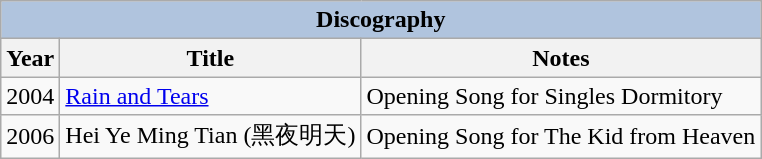<table class="wikitable">
<tr>
<th colspan="3" style="background: LightSteelBlue;">Discography</th>
</tr>
<tr>
<th>Year</th>
<th>Title</th>
<th>Notes</th>
</tr>
<tr>
<td>2004</td>
<td><a href='#'>Rain and Tears</a></td>
<td>Opening Song for Singles Dormitory</td>
</tr>
<tr>
<td>2006</td>
<td>Hei Ye Ming Tian (黑夜明天)</td>
<td>Opening Song for The Kid from Heaven</td>
</tr>
</table>
